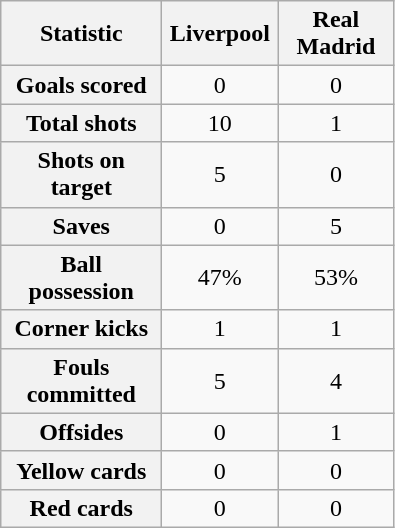<table class="wikitable plainrowheaders" style="text-align:center">
<tr>
<th scope="col" style="width:100px">Statistic</th>
<th scope="col" style="width:70px">Liverpool</th>
<th scope="col" style="width:70px">Real Madrid</th>
</tr>
<tr>
<th scope=row>Goals scored</th>
<td>0</td>
<td>0</td>
</tr>
<tr>
<th scope=row>Total shots</th>
<td>10</td>
<td>1</td>
</tr>
<tr>
<th scope=row>Shots on target</th>
<td>5</td>
<td>0</td>
</tr>
<tr>
<th scope=row>Saves</th>
<td>0</td>
<td>5</td>
</tr>
<tr>
<th scope=row>Ball possession</th>
<td>47%</td>
<td>53%</td>
</tr>
<tr>
<th scope=row>Corner kicks</th>
<td>1</td>
<td>1</td>
</tr>
<tr>
<th scope=row>Fouls committed</th>
<td>5</td>
<td>4</td>
</tr>
<tr>
<th scope=row>Offsides</th>
<td>0</td>
<td>1</td>
</tr>
<tr>
<th scope=row>Yellow cards</th>
<td>0</td>
<td>0</td>
</tr>
<tr>
<th scope=row>Red cards</th>
<td>0</td>
<td>0</td>
</tr>
</table>
